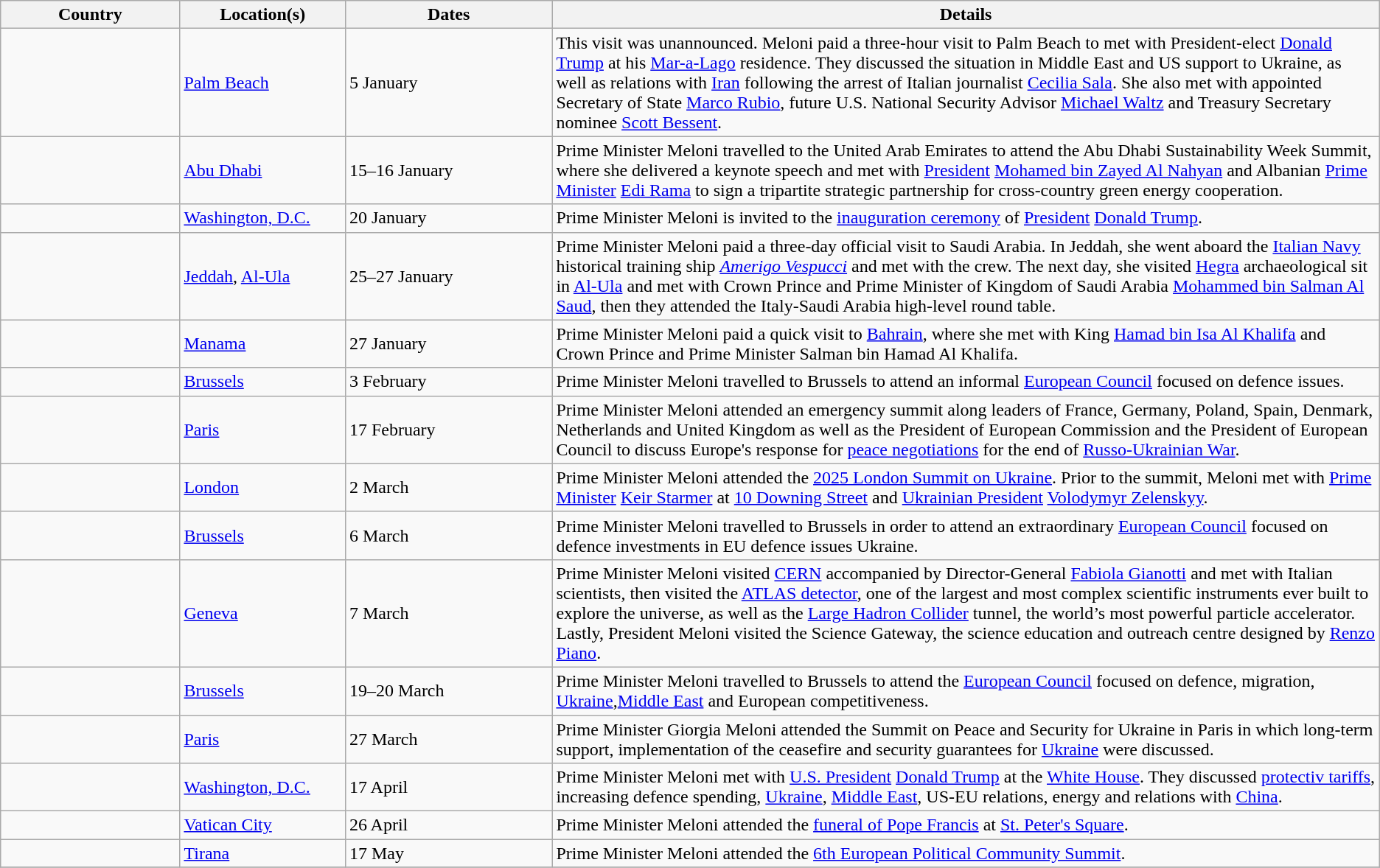<table class="wikitable sortable" border="1">
<tr>
<th style="width: 13%;">Country</th>
<th style="width: 12%;">Location(s)</th>
<th style="width: 15%;">Dates</th>
<th style="width: 60%;" class="unsortable">Details</th>
</tr>
<tr>
<td></td>
<td><a href='#'>Palm Beach</a></td>
<td>5 January</td>
<td>This visit was unannounced. Meloni paid a three-hour visit to Palm Beach to met with President-elect <a href='#'>Donald Trump</a> at his <a href='#'>Mar-a-Lago</a> residence. They discussed the situation in Middle East and US support to Ukraine, as well as relations with <a href='#'>Iran</a> following the arrest of Italian journalist <a href='#'>Cecilia Sala</a>. She also met with appointed Secretary of State <a href='#'>Marco Rubio</a>, future U.S. National Security Advisor <a href='#'>Michael Waltz</a> and Treasury Secretary nominee <a href='#'>Scott Bessent</a>.</td>
</tr>
<tr>
<td></td>
<td><a href='#'>Abu Dhabi</a></td>
<td>15–16 January</td>
<td>Prime Minister Meloni travelled to the United Arab Emirates to attend the Abu Dhabi Sustainability Week Summit, where she delivered a keynote speech and met with <a href='#'>President</a> <a href='#'>Mohamed bin Zayed Al Nahyan</a> and Albanian <a href='#'>Prime Minister</a> <a href='#'>Edi Rama</a> to sign a tripartite strategic partnership for cross-country green energy cooperation.</td>
</tr>
<tr>
<td></td>
<td><a href='#'>Washington, D.C.</a></td>
<td>20 January</td>
<td>Prime Minister Meloni is invited to the <a href='#'>inauguration ceremony</a> of <a href='#'>President</a> <a href='#'>Donald Trump</a>.</td>
</tr>
<tr>
<td></td>
<td><a href='#'>Jeddah</a>, <a href='#'>Al-Ula</a></td>
<td>25–27 January</td>
<td>Prime Minister Meloni paid a three-day official visit to Saudi Arabia. In Jeddah, she went aboard the <a href='#'>Italian Navy</a> historical training ship <a href='#'><em>Amerigo Vespucci</em></a> and met with the crew. The next day, she visited <a href='#'>Hegra</a> archaeological sit in <a href='#'>Al-Ula</a> and met with Crown Prince and Prime Minister of Kingdom of Saudi Arabia <a href='#'>Mohammed bin Salman Al Saud</a>, then they attended the Italy-Saudi Arabia high-level round table.</td>
</tr>
<tr>
<td></td>
<td><a href='#'>Manama</a></td>
<td>27 January</td>
<td>Prime Minister Meloni paid a quick visit to <a href='#'>Bahrain</a>, where she met with King <a href='#'>Hamad bin Isa Al Khalifa</a> and Crown Prince and Prime Minister Salman bin Hamad Al Khalifa.</td>
</tr>
<tr>
<td></td>
<td><a href='#'>Brussels</a></td>
<td>3 February</td>
<td>Prime Minister Meloni travelled to Brussels to attend an informal <a href='#'>European Council</a> focused on defence issues.</td>
</tr>
<tr>
<td></td>
<td><a href='#'>Paris</a></td>
<td>17 February</td>
<td>Prime Minister Meloni attended an emergency summit along leaders of France, Germany, Poland, Spain, Denmark, Netherlands and United Kingdom as well as the President of European Commission and the President of European Council to discuss Europe's response for <a href='#'>peace negotiations</a> for the end of <a href='#'>Russo-Ukrainian War</a>.</td>
</tr>
<tr>
<td></td>
<td><a href='#'>London</a></td>
<td>2 March</td>
<td>Prime Minister Meloni attended the <a href='#'>2025 London Summit on Ukraine</a>. Prior to the summit, Meloni met with <a href='#'>Prime Minister</a> <a href='#'>Keir Starmer</a> at <a href='#'>10 Downing Street</a> and <a href='#'>Ukrainian President</a> <a href='#'>Volodymyr Zelenskyy</a>.</td>
</tr>
<tr>
<td></td>
<td><a href='#'>Brussels</a></td>
<td>6 March</td>
<td>Prime Minister Meloni travelled to Brussels in order to attend an extraordinary <a href='#'>European Council</a> focused on defence investments in EU defence issues Ukraine.</td>
</tr>
<tr>
<td></td>
<td><a href='#'>Geneva</a></td>
<td>7 March</td>
<td>Prime Minister Meloni visited <a href='#'>CERN</a> accompanied by Director-General <a href='#'>Fabiola Gianotti</a> and met with Italian scientists, then visited the <a href='#'>ATLAS detector</a>, one of the largest and most complex scientific instruments ever built to explore the universe, as well as the <a href='#'>Large Hadron Collider</a> tunnel, the world’s most powerful particle accelerator. Lastly, President Meloni visited the Science Gateway, the science education and outreach centre designed by <a href='#'>Renzo Piano</a>.</td>
</tr>
<tr>
<td></td>
<td><a href='#'>Brussels</a></td>
<td>19–20 March</td>
<td>Prime Minister Meloni travelled to Brussels to attend the <a href='#'>European Council</a> focused on defence, migration, <a href='#'>Ukraine</a>,<a href='#'>Middle East</a> and European competitiveness.</td>
</tr>
<tr>
<td></td>
<td><a href='#'>Paris</a></td>
<td>27 March</td>
<td>Prime Minister Giorgia Meloni attended the Summit on Peace and Security for Ukraine in Paris in which long-term support, implementation of the ceasefire and security guarantees for <a href='#'>Ukraine</a> were discussed.</td>
</tr>
<tr>
<td></td>
<td><a href='#'>Washington, D.C.</a></td>
<td>17 April</td>
<td>Prime Minister Meloni met with <a href='#'>U.S. President</a> <a href='#'>Donald Trump</a> at the <a href='#'>White House</a>. They discussed <a href='#'>protectiv tariffs</a>, increasing defence spending, <a href='#'>Ukraine</a>, <a href='#'>Middle East</a>, US-EU relations, energy and relations with <a href='#'>China</a>.</td>
</tr>
<tr>
<td></td>
<td><a href='#'>Vatican City</a></td>
<td>26 April</td>
<td>Prime Minister Meloni attended the <a href='#'>funeral of Pope Francis</a> at <a href='#'>St. Peter's Square</a>.</td>
</tr>
<tr>
<td></td>
<td><a href='#'>Tirana</a></td>
<td>17 May</td>
<td>Prime Minister Meloni attended the <a href='#'>6th European Political Community Summit</a>.</td>
</tr>
<tr>
</tr>
</table>
